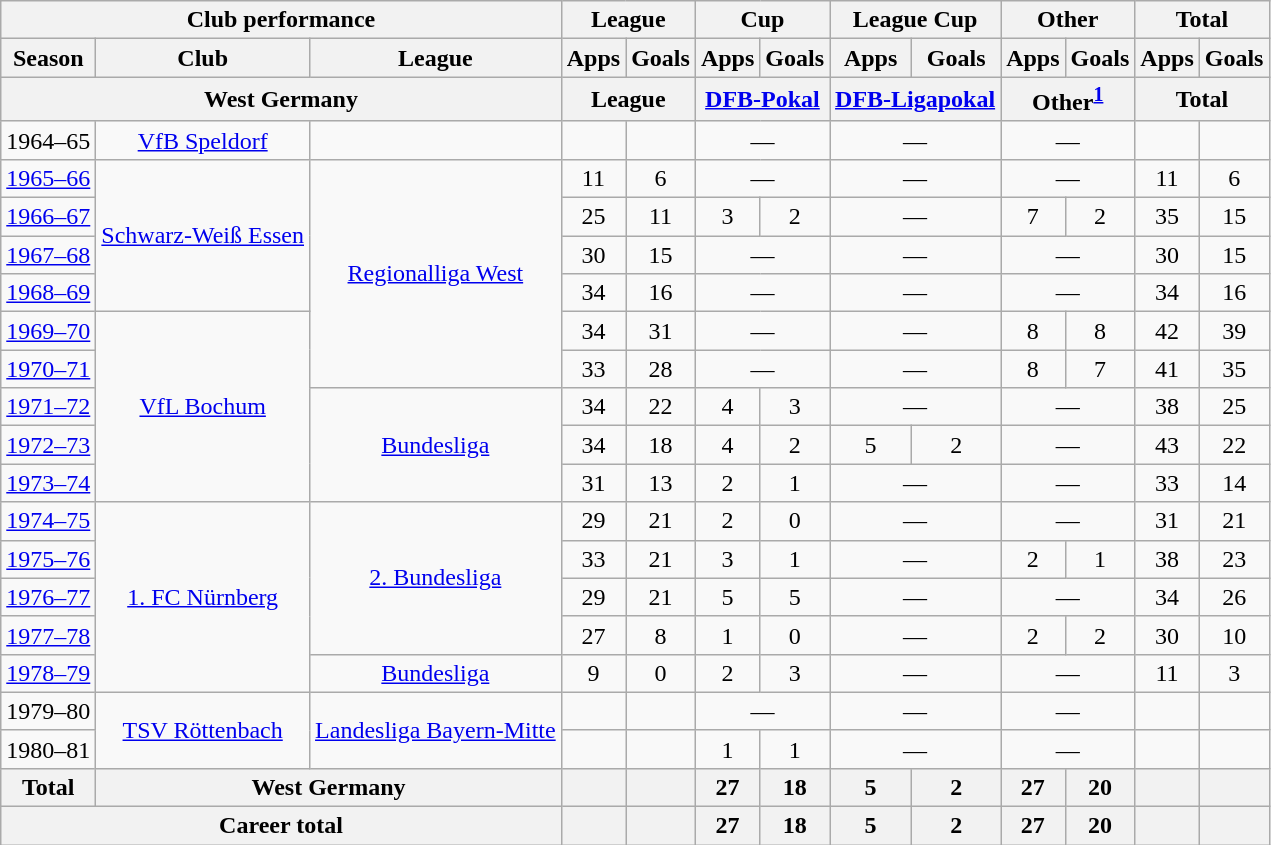<table class="wikitable" style="text-align:center">
<tr>
<th colspan=3>Club performance</th>
<th colspan=2>League</th>
<th colspan=2>Cup</th>
<th colspan=2>League Cup</th>
<th colspan=2>Other</th>
<th colspan=2>Total</th>
</tr>
<tr>
<th>Season</th>
<th>Club</th>
<th>League</th>
<th>Apps</th>
<th>Goals</th>
<th>Apps</th>
<th>Goals</th>
<th>Apps</th>
<th>Goals</th>
<th>Apps</th>
<th>Goals</th>
<th>Apps</th>
<th>Goals</th>
</tr>
<tr>
<th colspan=3>West Germany</th>
<th colspan=2>League</th>
<th colspan=2><a href='#'>DFB-Pokal</a></th>
<th colspan=2><a href='#'>DFB-Ligapokal</a></th>
<th colspan=2>Other<sup><a href='#'>1</a></sup></th>
<th colspan=2>Total</th>
</tr>
<tr>
<td>1964–65</td>
<td><a href='#'>VfB Speldorf</a></td>
<td></td>
<td></td>
<td></td>
<td colspan="2">—</td>
<td colspan="2">—</td>
<td colspan="2">—</td>
<td></td>
<td></td>
</tr>
<tr>
<td><a href='#'>1965–66</a></td>
<td rowspan="4"><a href='#'>Schwarz-Weiß Essen</a></td>
<td rowspan="6"><a href='#'>Regionalliga West</a></td>
<td>11</td>
<td>6</td>
<td colspan="2">—</td>
<td colspan="2">—</td>
<td colspan="2">—</td>
<td>11</td>
<td>6</td>
</tr>
<tr>
<td><a href='#'>1966–67</a></td>
<td>25</td>
<td>11</td>
<td>3</td>
<td>2</td>
<td colspan="2">—</td>
<td>7</td>
<td>2</td>
<td>35</td>
<td>15</td>
</tr>
<tr>
<td><a href='#'>1967–68</a></td>
<td>30</td>
<td>15</td>
<td colspan="2">—</td>
<td colspan="2">—</td>
<td colspan="2">—</td>
<td>30</td>
<td>15</td>
</tr>
<tr>
<td><a href='#'>1968–69</a></td>
<td>34</td>
<td>16</td>
<td colspan="2">—</td>
<td colspan="2">—</td>
<td colspan="2">—</td>
<td>34</td>
<td>16</td>
</tr>
<tr>
<td><a href='#'>1969–70</a></td>
<td rowspan="5"><a href='#'>VfL Bochum</a></td>
<td>34</td>
<td>31</td>
<td colspan="2">—</td>
<td colspan="2">—</td>
<td>8</td>
<td>8</td>
<td>42</td>
<td>39</td>
</tr>
<tr>
<td><a href='#'>1970–71</a></td>
<td>33</td>
<td>28</td>
<td colspan="2">—</td>
<td colspan="2">—</td>
<td>8</td>
<td>7</td>
<td>41</td>
<td>35</td>
</tr>
<tr>
<td><a href='#'>1971–72</a></td>
<td rowspan="3"><a href='#'>Bundesliga</a></td>
<td>34</td>
<td>22</td>
<td>4</td>
<td>3</td>
<td colspan="2">—</td>
<td colspan="2">—</td>
<td>38</td>
<td>25</td>
</tr>
<tr>
<td><a href='#'>1972–73</a></td>
<td>34</td>
<td>18</td>
<td>4</td>
<td>2</td>
<td>5</td>
<td>2</td>
<td colspan="2">—</td>
<td>43</td>
<td>22</td>
</tr>
<tr>
<td><a href='#'>1973–74</a></td>
<td>31</td>
<td>13</td>
<td>2</td>
<td>1</td>
<td colspan="2">—</td>
<td colspan="2">—</td>
<td>33</td>
<td>14</td>
</tr>
<tr>
<td><a href='#'>1974–75</a></td>
<td rowspan="5"><a href='#'>1. FC Nürnberg</a></td>
<td rowspan="4"><a href='#'>2. Bundesliga</a></td>
<td>29</td>
<td>21</td>
<td>2</td>
<td>0</td>
<td colspan="2">—</td>
<td colspan="2">—</td>
<td>31</td>
<td>21</td>
</tr>
<tr>
<td><a href='#'>1975–76</a></td>
<td>33</td>
<td>21</td>
<td>3</td>
<td>1</td>
<td colspan="2">—</td>
<td>2</td>
<td>1</td>
<td>38</td>
<td>23</td>
</tr>
<tr>
<td><a href='#'>1976–77</a></td>
<td>29</td>
<td>21</td>
<td>5</td>
<td>5</td>
<td colspan="2">—</td>
<td colspan="2">—</td>
<td>34</td>
<td>26</td>
</tr>
<tr>
<td><a href='#'>1977–78</a></td>
<td>27</td>
<td>8</td>
<td>1</td>
<td>0</td>
<td colspan="2">—</td>
<td>2</td>
<td>2</td>
<td>30</td>
<td>10</td>
</tr>
<tr>
<td><a href='#'>1978–79</a></td>
<td><a href='#'>Bundesliga</a></td>
<td>9</td>
<td>0</td>
<td>2</td>
<td>3</td>
<td colspan="2">—</td>
<td colspan="2">—</td>
<td>11</td>
<td>3</td>
</tr>
<tr>
<td>1979–80</td>
<td rowspan="2"><a href='#'>TSV Röttenbach</a></td>
<td rowspan="2"><a href='#'>Landesliga Bayern-Mitte</a></td>
<td></td>
<td></td>
<td colspan="2">—</td>
<td colspan="2">—</td>
<td colspan="2">—</td>
<td></td>
<td></td>
</tr>
<tr>
<td>1980–81</td>
<td></td>
<td></td>
<td>1</td>
<td>1</td>
<td colspan="2">—</td>
<td colspan="2">—</td>
<td></td>
<td></td>
</tr>
<tr>
<th rowspan=1>Total</th>
<th colspan=2>West Germany</th>
<th></th>
<th></th>
<th>27</th>
<th>18</th>
<th>5</th>
<th>2</th>
<th>27</th>
<th>20</th>
<th></th>
<th></th>
</tr>
<tr>
<th colspan=3>Career total</th>
<th></th>
<th></th>
<th>27</th>
<th>18</th>
<th>5</th>
<th>2</th>
<th>27</th>
<th>20</th>
<th></th>
<th></th>
</tr>
</table>
